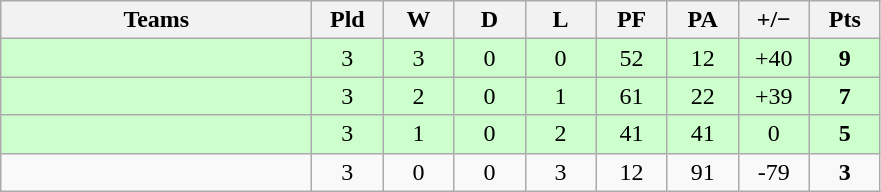<table class="wikitable" style="text-align: center;">
<tr>
<th width="200">Teams</th>
<th width="40">Pld</th>
<th width="40">W</th>
<th width="40">D</th>
<th width="40">L</th>
<th width="40">PF</th>
<th width="40">PA</th>
<th width="40">+/−</th>
<th width="40">Pts</th>
</tr>
<tr bgcolor=#ccffcc>
<td align=left></td>
<td>3</td>
<td>3</td>
<td>0</td>
<td>0</td>
<td>52</td>
<td>12</td>
<td>+40</td>
<td><strong>9</strong></td>
</tr>
<tr bgcolor=#ccffcc>
<td align=left></td>
<td>3</td>
<td>2</td>
<td>0</td>
<td>1</td>
<td>61</td>
<td>22</td>
<td>+39</td>
<td><strong>7</strong></td>
</tr>
<tr bgcolor=#ccffcc>
<td align=left></td>
<td>3</td>
<td>1</td>
<td>0</td>
<td>2</td>
<td>41</td>
<td>41</td>
<td>0</td>
<td><strong>5</strong></td>
</tr>
<tr>
<td align=left></td>
<td>3</td>
<td>0</td>
<td>0</td>
<td>3</td>
<td>12</td>
<td>91</td>
<td>-79</td>
<td><strong>3</strong></td>
</tr>
</table>
